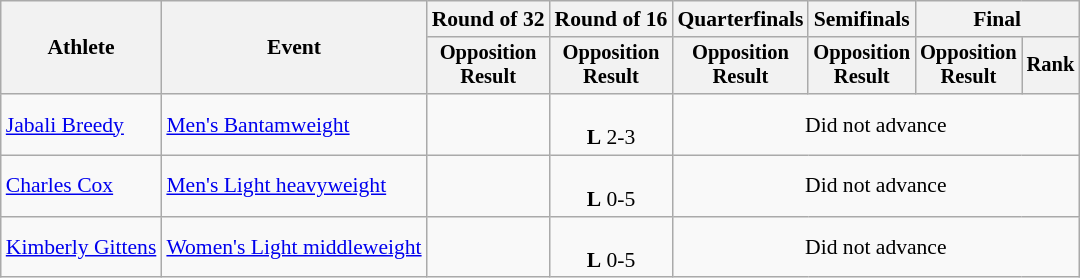<table class="wikitable" style="font-size:90%; text-align:center">
<tr>
<th rowspan=2>Athlete</th>
<th rowspan=2>Event</th>
<th>Round of 32</th>
<th>Round of 16</th>
<th>Quarterfinals</th>
<th>Semifinals</th>
<th colspan=2>Final</th>
</tr>
<tr style="font-size:95%">
<th>Opposition<br>Result</th>
<th>Opposition<br>Result</th>
<th>Opposition<br>Result</th>
<th>Opposition<br>Result</th>
<th>Opposition<br>Result</th>
<th>Rank</th>
</tr>
<tr>
<td align=left><a href='#'>Jabali Breedy</a></td>
<td align=left><a href='#'>Men's Bantamweight</a></td>
<td></td>
<td><br><strong>L</strong> 2-3</td>
<td colspan="4">Did not advance</td>
</tr>
<tr>
<td align=left><a href='#'>Charles Cox</a></td>
<td align=left><a href='#'>Men's Light heavyweight</a></td>
<td></td>
<td><br><strong>L</strong> 0-5</td>
<td colspan="4">Did not advance</td>
</tr>
<tr>
<td align=left><a href='#'>Kimberly Gittens</a></td>
<td align=left><a href='#'>Women's Light middleweight</a></td>
<td></td>
<td><br><strong>L</strong> 0-5</td>
<td colspan="4">Did not advance</td>
</tr>
</table>
